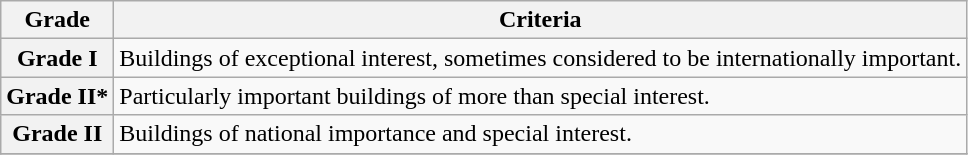<table class="wikitable" border="1">
<tr>
<th>Grade</th>
<th>Criteria</th>
</tr>
<tr>
<th>Grade I</th>
<td>Buildings of exceptional interest, sometimes considered to be internationally important.</td>
</tr>
<tr>
<th>Grade II*</th>
<td>Particularly important buildings of more than special interest.</td>
</tr>
<tr>
<th>Grade II</th>
<td>Buildings of national importance and special interest.</td>
</tr>
<tr>
</tr>
</table>
